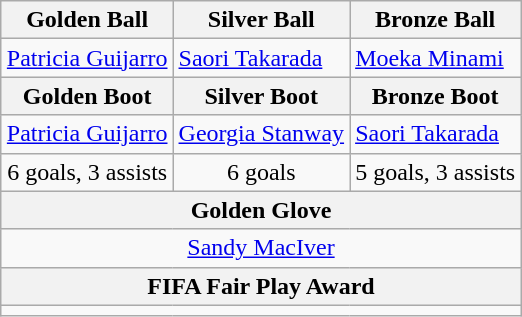<table class="wikitable" style="margin:auto">
<tr>
<th>Golden Ball</th>
<th>Silver Ball</th>
<th>Bronze Ball</th>
</tr>
<tr>
<td> <a href='#'>Patricia Guijarro</a></td>
<td> <a href='#'>Saori Takarada</a></td>
<td> <a href='#'>Moeka Minami</a></td>
</tr>
<tr>
<th>Golden Boot</th>
<th>Silver Boot</th>
<th>Bronze Boot</th>
</tr>
<tr>
<td> <a href='#'>Patricia Guijarro</a></td>
<td> <a href='#'>Georgia Stanway</a></td>
<td> <a href='#'>Saori Takarada</a></td>
</tr>
<tr style="text-align:center;">
<td>6 goals, 3 assists</td>
<td>6 goals</td>
<td>5 goals, 3 assists</td>
</tr>
<tr>
<th colspan="3">Golden Glove</th>
</tr>
<tr>
<td colspan="3" style="text-align:center;"> <a href='#'>Sandy MacIver</a></td>
</tr>
<tr>
<th colspan="3">FIFA Fair Play Award</th>
</tr>
<tr>
<td colspan="3" style="text-align:center;"></td>
</tr>
</table>
